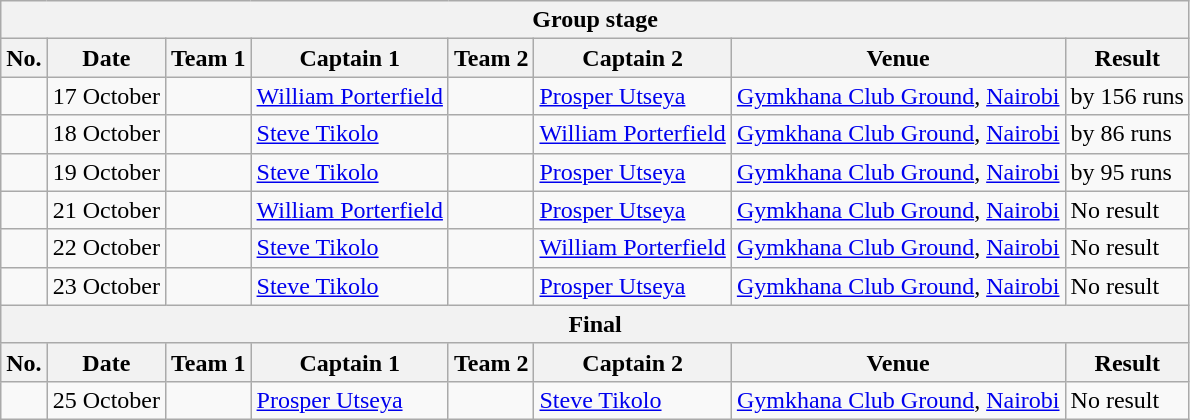<table class="wikitable">
<tr>
<th colspan="9">Group stage</th>
</tr>
<tr>
<th>No.</th>
<th>Date</th>
<th>Team 1</th>
<th>Captain 1</th>
<th>Team 2</th>
<th>Captain 2</th>
<th>Venue</th>
<th>Result</th>
</tr>
<tr>
<td></td>
<td>17 October</td>
<td></td>
<td><a href='#'>William Porterfield</a></td>
<td></td>
<td><a href='#'>Prosper Utseya</a></td>
<td><a href='#'>Gymkhana Club Ground</a>, <a href='#'>Nairobi</a></td>
<td> by 156 runs</td>
</tr>
<tr>
<td></td>
<td>18 October</td>
<td></td>
<td><a href='#'>Steve Tikolo</a></td>
<td></td>
<td><a href='#'>William Porterfield</a></td>
<td><a href='#'>Gymkhana Club Ground</a>, <a href='#'>Nairobi</a></td>
<td> by 86 runs</td>
</tr>
<tr>
<td></td>
<td>19 October</td>
<td></td>
<td><a href='#'>Steve Tikolo</a></td>
<td></td>
<td><a href='#'>Prosper Utseya</a></td>
<td><a href='#'>Gymkhana Club Ground</a>, <a href='#'>Nairobi</a></td>
<td> by 95 runs</td>
</tr>
<tr>
<td></td>
<td>21 October</td>
<td></td>
<td><a href='#'>William Porterfield</a></td>
<td></td>
<td><a href='#'>Prosper Utseya</a></td>
<td><a href='#'>Gymkhana Club Ground</a>, <a href='#'>Nairobi</a></td>
<td>No result</td>
</tr>
<tr>
<td></td>
<td>22 October</td>
<td></td>
<td><a href='#'>Steve Tikolo</a></td>
<td></td>
<td><a href='#'>William Porterfield</a></td>
<td><a href='#'>Gymkhana Club Ground</a>, <a href='#'>Nairobi</a></td>
<td>No result</td>
</tr>
<tr>
<td></td>
<td>23 October</td>
<td></td>
<td><a href='#'>Steve Tikolo</a></td>
<td></td>
<td><a href='#'>Prosper Utseya</a></td>
<td><a href='#'>Gymkhana Club Ground</a>, <a href='#'>Nairobi</a></td>
<td>No result</td>
</tr>
<tr>
<th colspan="9">Final</th>
</tr>
<tr>
<th>No.</th>
<th>Date</th>
<th>Team 1</th>
<th>Captain 1</th>
<th>Team 2</th>
<th>Captain 2</th>
<th>Venue</th>
<th>Result</th>
</tr>
<tr>
<td></td>
<td>25 October</td>
<td></td>
<td><a href='#'>Prosper Utseya</a></td>
<td></td>
<td><a href='#'>Steve Tikolo</a></td>
<td><a href='#'>Gymkhana Club Ground</a>, <a href='#'>Nairobi</a></td>
<td>No result</td>
</tr>
</table>
